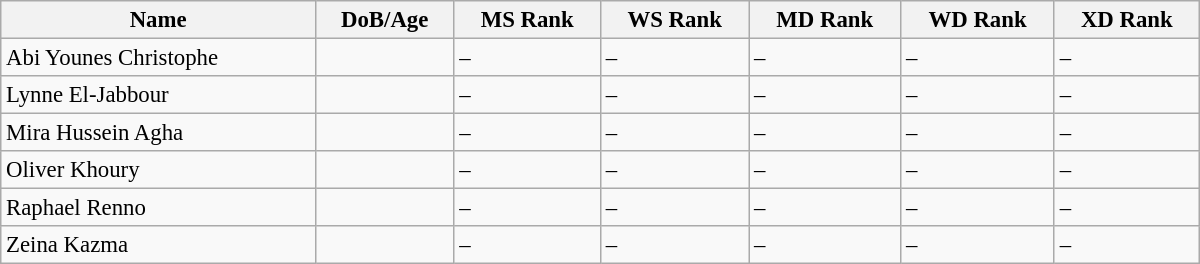<table class="sortable wikitable"  style="width:800px; font-size:95%;">
<tr>
<th align="left">Name</th>
<th align="left">DoB/Age</th>
<th align="left">MS Rank</th>
<th align="left">WS Rank</th>
<th align="left">MD Rank</th>
<th align="left">WD Rank</th>
<th align="left">XD Rank</th>
</tr>
<tr>
<td>Abi Younes Christophe</td>
<td></td>
<td>–</td>
<td>–</td>
<td>–</td>
<td>–</td>
<td>–</td>
</tr>
<tr>
<td>Lynne El-Jabbour</td>
<td></td>
<td>–</td>
<td>–</td>
<td>–</td>
<td>–</td>
<td>–</td>
</tr>
<tr>
<td>Mira Hussein Agha</td>
<td></td>
<td>–</td>
<td>–</td>
<td>–</td>
<td>–</td>
<td>–</td>
</tr>
<tr>
<td>Oliver Khoury</td>
<td></td>
<td>–</td>
<td>–</td>
<td>–</td>
<td>–</td>
<td>–</td>
</tr>
<tr>
<td>Raphael Renno</td>
<td></td>
<td>–</td>
<td>–</td>
<td>–</td>
<td>–</td>
<td>–</td>
</tr>
<tr>
<td>Zeina Kazma</td>
<td></td>
<td>–</td>
<td>–</td>
<td>–</td>
<td>–</td>
<td>–</td>
</tr>
</table>
